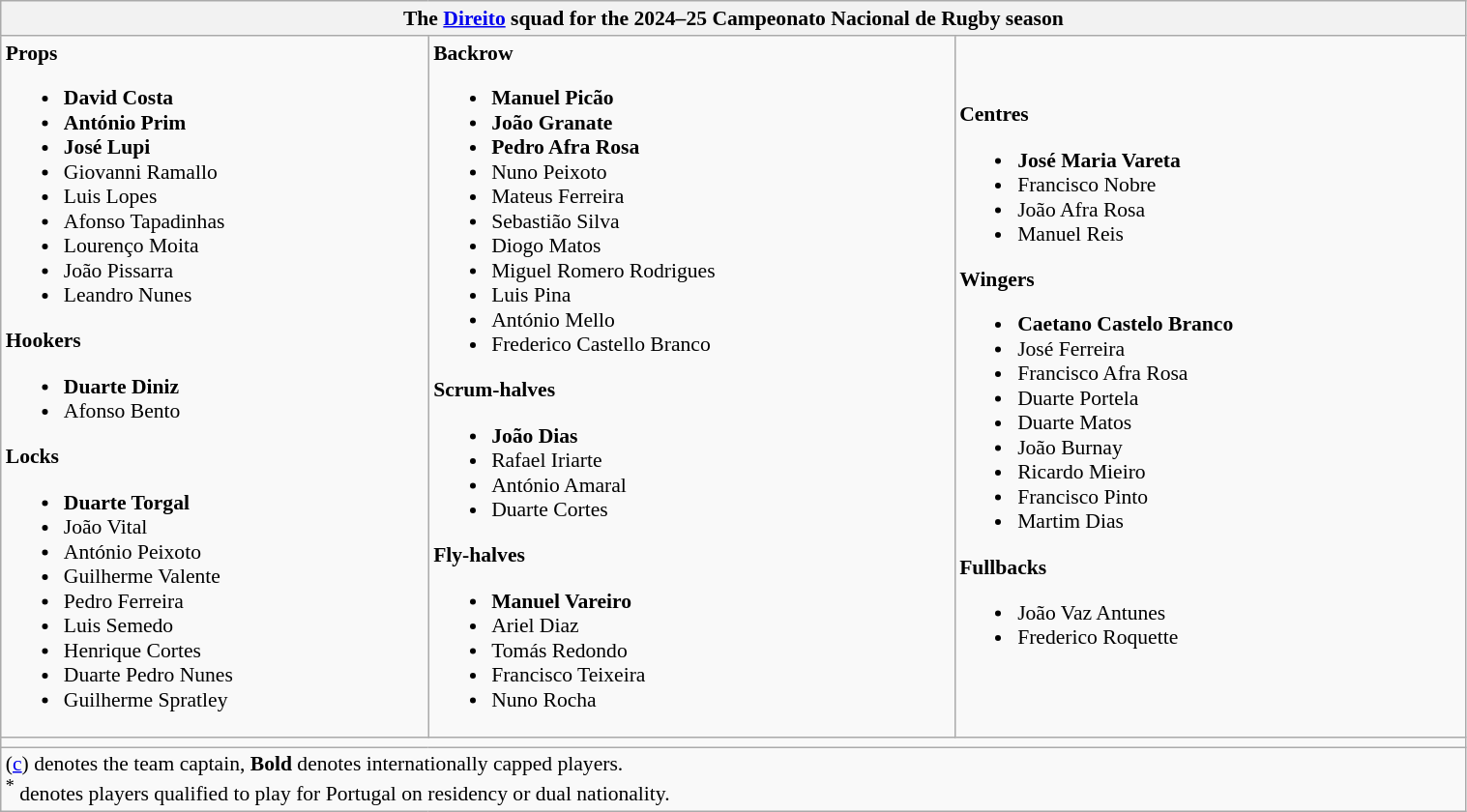<table class="wikitable" style="text-align:left; font-size:90%; width:80%">
<tr>
<th colspan="3">The <strong><a href='#'>Direito</a></strong> squad for the 2024–25 Campeonato Nacional de Rugby season</th>
</tr>
<tr>
<td><strong>Props</strong><br><ul><li> <strong>David Costa</strong></li><li> <strong>António Prim</strong></li><li> <strong>José Lupi</strong></li><li> Giovanni Ramallo</li><li> Luis Lopes</li><li> Afonso Tapadinhas</li><li> Lourenço Moita</li><li> João Pissarra</li><li> Leandro Nunes</li></ul><strong>Hookers</strong><ul><li> <strong>Duarte Diniz</strong></li><li> Afonso Bento</li></ul><strong>Locks</strong><ul><li> <strong>Duarte Torgal</strong></li><li> João Vital</li><li> António Peixoto</li><li> Guilherme Valente</li><li> Pedro Ferreira</li><li> Luis Semedo</li><li> Henrique Cortes</li><li> Duarte Pedro Nunes</li><li> Guilherme Spratley</li></ul></td>
<td><strong>Backrow</strong><br><ul><li> <strong>Manuel Picão</strong></li><li> <strong>João Granate</strong></li><li> <strong>Pedro Afra Rosa</strong></li><li> Nuno Peixoto</li><li> Mateus Ferreira</li><li> Sebastião Silva</li><li> Diogo Matos</li><li> Miguel Romero Rodrigues</li><li> Luis Pina</li><li> António Mello</li><li> Frederico Castello Branco</li></ul><strong>Scrum-halves</strong><ul><li> <strong>João Dias</strong></li><li> Rafael Iriarte</li><li> António Amaral</li><li> Duarte Cortes</li></ul><strong>Fly-halves</strong><ul><li> <strong>Manuel Vareiro</strong></li><li> Ariel Diaz</li><li> Tomás Redondo</li><li> Francisco Teixeira</li><li> Nuno Rocha</li></ul></td>
<td><strong>Centres</strong><br><ul><li> <strong>José Maria Vareta</strong></li><li> Francisco Nobre</li><li> João Afra Rosa</li><li> Manuel Reis</li></ul><strong>Wingers</strong><ul><li> <strong>Caetano Castelo Branco</strong></li><li> José Ferreira</li><li> Francisco Afra Rosa</li><li> Duarte Portela</li><li> Duarte Matos</li><li> João Burnay</li><li> Ricardo Mieiro</li><li> Francisco Pinto</li><li> Martim Dias</li></ul><strong>Fullbacks</strong><ul><li> João Vaz Antunes</li><li> Frederico Roquette</li></ul></td>
</tr>
<tr>
<td colspan="3"></td>
</tr>
<tr>
<td colspan="3">(<a href='#'>c</a>) denotes the team captain, <strong>Bold</strong> denotes internationally capped players.<br><sup>*</sup> denotes players qualified to play for Portugal on residency or dual nationality.
</td>
</tr>
</table>
